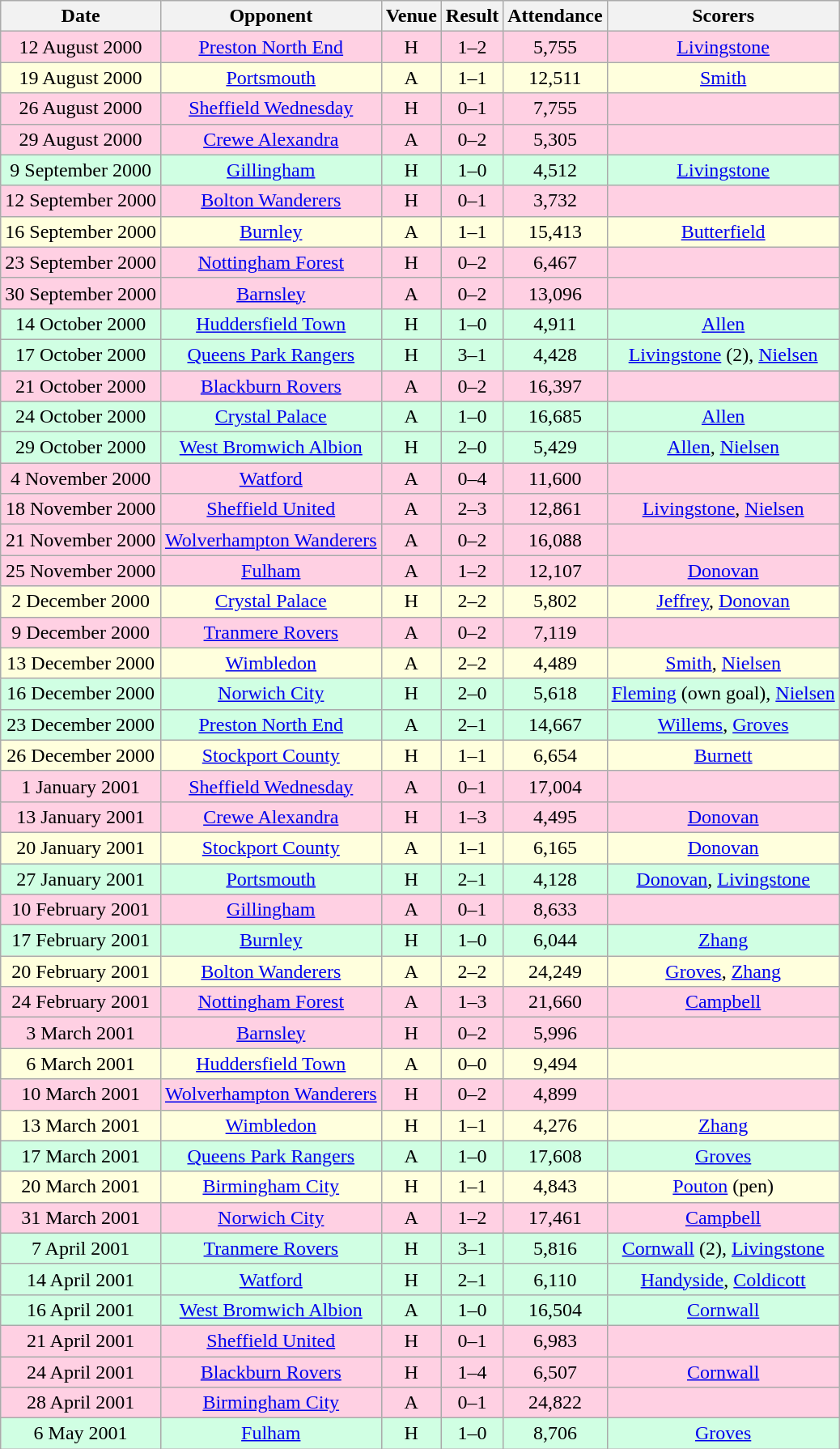<table class="wikitable sortable" style="text-align:center">
<tr>
<th>Date</th>
<th>Opponent</th>
<th>Venue</th>
<th>Result</th>
<th>Attendance</th>
<th>Scorers</th>
</tr>
<tr style="background-color: #ffd0e3;">
<td>12 August 2000</td>
<td><a href='#'>Preston North End</a></td>
<td>H</td>
<td>1–2</td>
<td>5,755</td>
<td><a href='#'>Livingstone</a></td>
</tr>
<tr style="background-color: #ffffdd;">
<td>19 August 2000</td>
<td><a href='#'>Portsmouth</a></td>
<td>A</td>
<td>1–1</td>
<td>12,511</td>
<td><a href='#'>Smith</a></td>
</tr>
<tr style="background-color: #ffd0e3;">
<td>26 August 2000</td>
<td><a href='#'>Sheffield Wednesday</a></td>
<td>H</td>
<td>0–1</td>
<td>7,755</td>
<td></td>
</tr>
<tr style="background-color: #ffd0e3;">
<td>29 August 2000</td>
<td><a href='#'>Crewe Alexandra</a></td>
<td>A</td>
<td>0–2</td>
<td>5,305</td>
<td></td>
</tr>
<tr style="background-color: #d0ffe3;">
<td>9 September 2000</td>
<td><a href='#'>Gillingham</a></td>
<td>H</td>
<td>1–0</td>
<td>4,512</td>
<td><a href='#'>Livingstone</a></td>
</tr>
<tr style="background-color: #ffd0e3;">
<td>12 September 2000</td>
<td><a href='#'>Bolton Wanderers</a></td>
<td>H</td>
<td>0–1</td>
<td>3,732</td>
<td></td>
</tr>
<tr style="background-color: #ffffdd;">
<td>16 September 2000</td>
<td><a href='#'>Burnley</a></td>
<td>A</td>
<td>1–1</td>
<td>15,413</td>
<td><a href='#'>Butterfield</a></td>
</tr>
<tr style="background-color: #ffd0e3;">
<td>23 September 2000</td>
<td><a href='#'>Nottingham Forest</a></td>
<td>H</td>
<td>0–2</td>
<td>6,467</td>
<td></td>
</tr>
<tr style="background-color: #ffd0e3;">
<td>30 September 2000</td>
<td><a href='#'>Barnsley</a></td>
<td>A</td>
<td>0–2</td>
<td>13,096</td>
<td></td>
</tr>
<tr style="background-color: #d0ffe3;">
<td>14 October 2000</td>
<td><a href='#'>Huddersfield Town</a></td>
<td>H</td>
<td>1–0</td>
<td>4,911</td>
<td><a href='#'>Allen</a></td>
</tr>
<tr style="background-color: #d0ffe3;">
<td>17 October 2000</td>
<td><a href='#'>Queens Park Rangers</a></td>
<td>H</td>
<td>3–1</td>
<td>4,428</td>
<td><a href='#'>Livingstone</a> (2), <a href='#'>Nielsen</a></td>
</tr>
<tr style="background-color: #ffd0e3;">
<td>21 October 2000</td>
<td><a href='#'>Blackburn Rovers</a></td>
<td>A</td>
<td>0–2</td>
<td>16,397</td>
<td></td>
</tr>
<tr style="background-color: #d0ffe3;">
<td>24 October 2000</td>
<td><a href='#'>Crystal Palace</a></td>
<td>A</td>
<td>1–0</td>
<td>16,685</td>
<td><a href='#'>Allen</a></td>
</tr>
<tr style="background-color: #d0ffe3;">
<td>29 October 2000</td>
<td><a href='#'>West Bromwich Albion</a></td>
<td>H</td>
<td>2–0</td>
<td>5,429</td>
<td><a href='#'>Allen</a>, <a href='#'>Nielsen</a></td>
</tr>
<tr style="background-color: #ffd0e3;">
<td>4 November 2000</td>
<td><a href='#'>Watford</a></td>
<td>A</td>
<td>0–4</td>
<td>11,600</td>
<td></td>
</tr>
<tr style="background-color: #ffd0e3;">
<td>18 November 2000</td>
<td><a href='#'>Sheffield United</a></td>
<td>A</td>
<td>2–3</td>
<td>12,861</td>
<td><a href='#'>Livingstone</a>, <a href='#'>Nielsen</a></td>
</tr>
<tr style="background-color: #ffd0e3;">
<td>21 November 2000</td>
<td><a href='#'>Wolverhampton Wanderers</a></td>
<td>A</td>
<td>0–2</td>
<td>16,088</td>
<td></td>
</tr>
<tr style="background-color: #ffd0e3;">
<td>25 November 2000</td>
<td><a href='#'>Fulham</a></td>
<td>A</td>
<td>1–2</td>
<td>12,107</td>
<td><a href='#'>Donovan</a></td>
</tr>
<tr style="background-color: #ffffdd;">
<td>2 December 2000</td>
<td><a href='#'>Crystal Palace</a></td>
<td>H</td>
<td>2–2</td>
<td>5,802</td>
<td><a href='#'>Jeffrey</a>, <a href='#'>Donovan</a></td>
</tr>
<tr style="background-color: #ffd0e3;">
<td>9 December 2000</td>
<td><a href='#'>Tranmere Rovers</a></td>
<td>A</td>
<td>0–2</td>
<td>7,119</td>
<td></td>
</tr>
<tr style="background-color: #ffffdd;">
<td>13 December 2000</td>
<td><a href='#'>Wimbledon</a></td>
<td>A</td>
<td>2–2</td>
<td>4,489</td>
<td><a href='#'>Smith</a>, <a href='#'>Nielsen</a></td>
</tr>
<tr style="background-color: #d0ffe3;">
<td>16 December 2000</td>
<td><a href='#'>Norwich City</a></td>
<td>H</td>
<td>2–0</td>
<td>5,618</td>
<td><a href='#'>Fleming</a> (own goal), <a href='#'>Nielsen</a></td>
</tr>
<tr style="background-color: #d0ffe3;">
<td>23 December 2000</td>
<td><a href='#'>Preston North End</a></td>
<td>A</td>
<td>2–1</td>
<td>14,667</td>
<td><a href='#'>Willems</a>, <a href='#'>Groves</a></td>
</tr>
<tr style="background-color: #ffffdd;">
<td>26 December 2000</td>
<td><a href='#'>Stockport County</a></td>
<td>H</td>
<td>1–1</td>
<td>6,654</td>
<td><a href='#'>Burnett</a></td>
</tr>
<tr style="background-color: #ffd0e3;">
<td>1 January 2001</td>
<td><a href='#'>Sheffield Wednesday</a></td>
<td>A</td>
<td>0–1</td>
<td>17,004</td>
<td></td>
</tr>
<tr style="background-color: #ffd0e3;">
<td>13 January 2001</td>
<td><a href='#'>Crewe Alexandra</a></td>
<td>H</td>
<td>1–3</td>
<td>4,495</td>
<td><a href='#'>Donovan</a></td>
</tr>
<tr style="background-color: #ffffdd;">
<td>20 January 2001</td>
<td><a href='#'>Stockport County</a></td>
<td>A</td>
<td>1–1</td>
<td>6,165</td>
<td><a href='#'>Donovan</a></td>
</tr>
<tr style="background-color: #d0ffe3;">
<td>27 January 2001</td>
<td><a href='#'>Portsmouth</a></td>
<td>H</td>
<td>2–1</td>
<td>4,128</td>
<td><a href='#'>Donovan</a>, <a href='#'>Livingstone</a></td>
</tr>
<tr style="background-color: #ffd0e3;">
<td>10 February 2001</td>
<td><a href='#'>Gillingham</a></td>
<td>A</td>
<td>0–1</td>
<td>8,633</td>
<td></td>
</tr>
<tr style="background-color: #d0ffe3;">
<td>17 February 2001</td>
<td><a href='#'>Burnley</a></td>
<td>H</td>
<td>1–0</td>
<td>6,044</td>
<td><a href='#'>Zhang</a></td>
</tr>
<tr style="background-color: #ffffdd;">
<td>20 February 2001</td>
<td><a href='#'>Bolton Wanderers</a></td>
<td>A</td>
<td>2–2</td>
<td>24,249</td>
<td><a href='#'>Groves</a>, <a href='#'>Zhang</a></td>
</tr>
<tr style="background-color: #ffd0e3;">
<td>24 February 2001</td>
<td><a href='#'>Nottingham Forest</a></td>
<td>A</td>
<td>1–3</td>
<td>21,660</td>
<td><a href='#'>Campbell</a></td>
</tr>
<tr style="background-color: #ffd0e3;">
<td>3 March 2001</td>
<td><a href='#'>Barnsley</a></td>
<td>H</td>
<td>0–2</td>
<td>5,996</td>
<td></td>
</tr>
<tr style="background-color: #ffffdd;">
<td>6 March 2001</td>
<td><a href='#'>Huddersfield Town</a></td>
<td>A</td>
<td>0–0</td>
<td>9,494</td>
<td></td>
</tr>
<tr style="background-color: #ffd0e3;">
<td>10 March 2001</td>
<td><a href='#'>Wolverhampton Wanderers</a></td>
<td>H</td>
<td>0–2</td>
<td>4,899</td>
<td></td>
</tr>
<tr style="background-color: #ffffdd;">
<td>13 March 2001</td>
<td><a href='#'>Wimbledon</a></td>
<td>H</td>
<td>1–1</td>
<td>4,276</td>
<td><a href='#'>Zhang</a></td>
</tr>
<tr style="background-color: #d0ffe3;">
<td>17 March 2001</td>
<td><a href='#'>Queens Park Rangers</a></td>
<td>A</td>
<td>1–0</td>
<td>17,608</td>
<td><a href='#'>Groves</a></td>
</tr>
<tr style="background-color: #ffffdd;">
<td>20 March 2001</td>
<td><a href='#'>Birmingham City</a></td>
<td>H</td>
<td>1–1</td>
<td>4,843</td>
<td><a href='#'>Pouton</a> (pen)</td>
</tr>
<tr style="background-color: #ffd0e3;">
<td>31 March 2001</td>
<td><a href='#'>Norwich City</a></td>
<td>A</td>
<td>1–2</td>
<td>17,461</td>
<td><a href='#'>Campbell</a></td>
</tr>
<tr style="background-color: #d0ffe3;">
<td>7 April 2001</td>
<td><a href='#'>Tranmere Rovers</a></td>
<td>H</td>
<td>3–1</td>
<td>5,816</td>
<td><a href='#'>Cornwall</a> (2), <a href='#'>Livingstone</a></td>
</tr>
<tr style="background-color: #d0ffe3;">
<td>14 April 2001</td>
<td><a href='#'>Watford</a></td>
<td>H</td>
<td>2–1</td>
<td>6,110</td>
<td><a href='#'>Handyside</a>, <a href='#'>Coldicott</a></td>
</tr>
<tr style="background-color: #d0ffe3;">
<td>16 April 2001</td>
<td><a href='#'>West Bromwich Albion</a></td>
<td>A</td>
<td>1–0</td>
<td>16,504</td>
<td><a href='#'>Cornwall</a></td>
</tr>
<tr style="background-color: #ffd0e3;">
<td>21 April 2001</td>
<td><a href='#'>Sheffield United</a></td>
<td>H</td>
<td>0–1</td>
<td>6,983</td>
<td></td>
</tr>
<tr style="background-color: #ffd0e3;">
<td>24 April 2001</td>
<td><a href='#'>Blackburn Rovers</a></td>
<td>H</td>
<td>1–4</td>
<td>6,507</td>
<td><a href='#'>Cornwall</a></td>
</tr>
<tr style="background-color: #ffd0e3;">
<td>28 April 2001</td>
<td><a href='#'>Birmingham City</a></td>
<td>A</td>
<td>0–1</td>
<td>24,822</td>
<td></td>
</tr>
<tr style="background-color: #d0ffe3;">
<td>6 May 2001</td>
<td><a href='#'>Fulham</a></td>
<td>H</td>
<td>1–0</td>
<td>8,706</td>
<td><a href='#'>Groves</a></td>
</tr>
</table>
